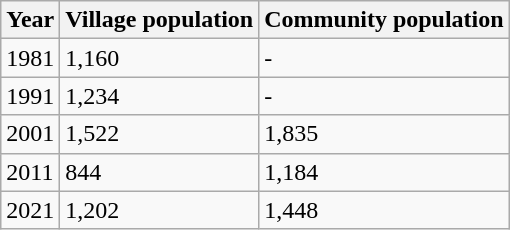<table class="wikitable">
<tr>
<th>Year</th>
<th>Village population</th>
<th>Community population</th>
</tr>
<tr>
<td>1981</td>
<td>1,160</td>
<td>-</td>
</tr>
<tr>
<td>1991</td>
<td>1,234</td>
<td>-</td>
</tr>
<tr>
<td>2001</td>
<td>1,522</td>
<td>1,835</td>
</tr>
<tr>
<td>2011</td>
<td>844</td>
<td>1,184</td>
</tr>
<tr>
<td>2021</td>
<td>1,202</td>
<td>1,448</td>
</tr>
</table>
